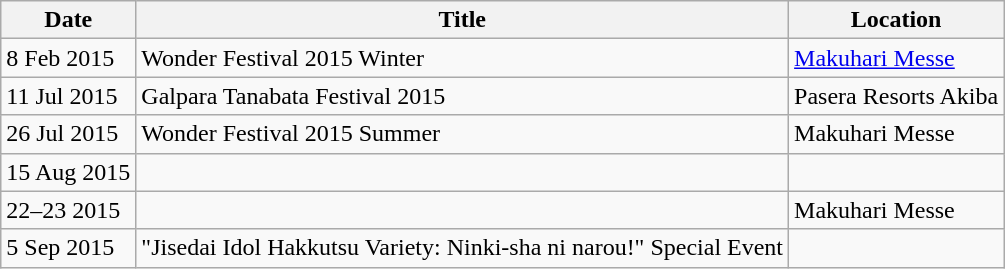<table class="wikitable">
<tr>
<th>Date</th>
<th>Title</th>
<th>Location</th>
</tr>
<tr>
<td>8 Feb 2015</td>
<td>Wonder Festival 2015 Winter</td>
<td><a href='#'>Makuhari Messe</a></td>
</tr>
<tr>
<td>11 Jul 2015</td>
<td>Galpara Tanabata Festival 2015</td>
<td>Pasera Resorts Akiba</td>
</tr>
<tr>
<td>26 Jul 2015</td>
<td>Wonder Festival 2015 Summer</td>
<td>Makuhari Messe</td>
</tr>
<tr>
<td>15 Aug 2015</td>
<td></td>
<td></td>
</tr>
<tr>
<td>22–23 2015</td>
<td></td>
<td>Makuhari Messe</td>
</tr>
<tr>
<td>5 Sep 2015</td>
<td>"Jisedai Idol Hakkutsu Variety: Ninki-sha ni narou!" Special Event </td>
<td></td>
</tr>
</table>
